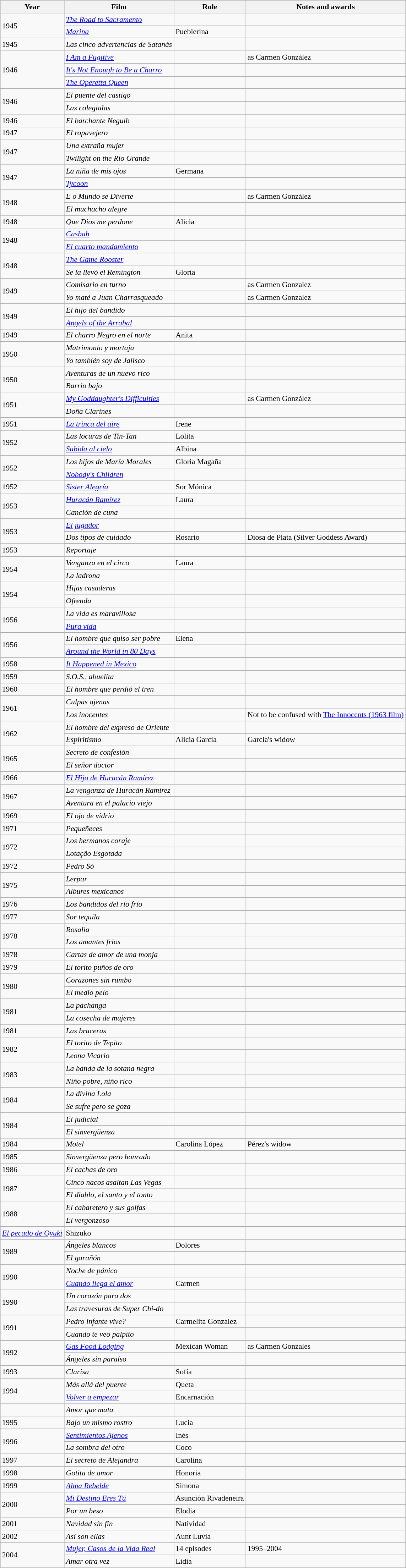<table class="wikitable" style="font-size: 90%;">
<tr>
<th>Year</th>
<th>Film</th>
<th>Role</th>
<th>Notes and awards</th>
</tr>
<tr>
<td rowspan="2">1945</td>
<td><em><a href='#'>The Road to Sacramento</a></em></td>
<td></td>
<td></td>
</tr>
<tr>
<td><em><a href='#'>Marina</a></em></td>
<td>Pueblerina</td>
<td></td>
</tr>
<tr>
<td rowspan="2">1945</td>
</tr>
<tr>
<td><em>Las cinco advertencias de Satanás</em></td>
<td></td>
<td></td>
</tr>
<tr>
<td rowspan="3">1946</td>
<td><em><a href='#'>I Am a Fugitive</a></em></td>
<td></td>
<td>as Carmen González</td>
</tr>
<tr>
<td><em><a href='#'>It's Not Enough to Be a Charro</a></em></td>
<td></td>
<td></td>
</tr>
<tr>
<td><em><a href='#'>The Operetta Queen</a></em></td>
<td></td>
<td></td>
</tr>
<tr>
<td rowspan="2">1946</td>
<td><em>El puente del castigo</em></td>
<td></td>
<td></td>
</tr>
<tr>
<td><em>Las colegialas</em></td>
<td></td>
<td></td>
</tr>
<tr>
<td rowspan="2">1946</td>
</tr>
<tr>
<td><em>El barchante Neguib</em></td>
<td></td>
<td></td>
</tr>
<tr>
<td rowspan="2">1947</td>
</tr>
<tr>
<td><em>El ropavejero</em></td>
<td></td>
<td></td>
</tr>
<tr>
<td rowspan="2">1947</td>
<td><em>Una extraña mujer</em></td>
<td></td>
<td></td>
</tr>
<tr>
<td><em>Twilight on the Rio Grande</em></td>
<td></td>
<td></td>
</tr>
<tr>
<td rowspan="2">1947</td>
<td><em>La niña de mis ojos</em></td>
<td>Germana</td>
<td></td>
</tr>
<tr>
<td><em><a href='#'>Tycoon</a></em></td>
<td></td>
<td></td>
</tr>
<tr>
<td rowspan="2">1948</td>
<td><em>E o Mundo se Diverte</em></td>
<td></td>
<td>as Carmen González</td>
</tr>
<tr>
<td><em>El muchacho alegre</em></td>
<td></td>
<td></td>
</tr>
<tr>
<td rowspan="2">1948</td>
</tr>
<tr>
<td><em>Que Dios me perdone</em></td>
<td>Alicia</td>
<td></td>
</tr>
<tr>
<td rowspan="2">1948</td>
<td><em><a href='#'>Casbah</a></em></td>
<td></td>
<td></td>
</tr>
<tr>
<td><em><a href='#'>El cuarto mandamiento</a></em></td>
<td></td>
<td></td>
</tr>
<tr>
<td rowspan="2">1948</td>
<td><em><a href='#'>The Game Rooster</a></em></td>
<td></td>
<td></td>
</tr>
<tr>
<td><em>Se la llevó el Remington </em></td>
<td>Gloria</td>
<td></td>
</tr>
<tr>
<td rowspan="2">1949</td>
<td><em>Comisario en turno</em></td>
<td></td>
<td>as Carmen Gonzalez</td>
</tr>
<tr>
<td><em>Yo maté a Juan Charrasqueado</em></td>
<td></td>
<td>as Carmen Gonzalez</td>
</tr>
<tr>
<td rowspan="2">1949</td>
<td><em>El hijo del bandido</em></td>
<td></td>
<td></td>
</tr>
<tr>
<td><em><a href='#'>Angels of the Arrabal</a></em></td>
<td></td>
<td></td>
</tr>
<tr>
<td rowspan="2">1949</td>
</tr>
<tr>
<td><em>El charro Negro en el norte</em></td>
<td>Anita</td>
<td></td>
</tr>
<tr>
<td rowspan="2">1950</td>
<td><em>Matrimonio y mortaja</em></td>
<td></td>
<td></td>
</tr>
<tr>
<td><em>Yo también soy de Jalisco </em></td>
<td></td>
<td></td>
</tr>
<tr>
<td rowspan="2">1950</td>
<td><em>Aventuras de un nuevo rico</em></td>
<td></td>
<td></td>
</tr>
<tr>
<td><em>Barrio bajo</em></td>
<td></td>
<td></td>
</tr>
<tr>
<td rowspan="2">1951</td>
<td><em><a href='#'>My Goddaughter's Difficulties</a></em></td>
<td></td>
<td>as Carmen González</td>
</tr>
<tr>
<td><em>Doña Clarines</em></td>
<td></td>
<td></td>
</tr>
<tr>
<td rowspan="2">1951</td>
</tr>
<tr>
<td><em><a href='#'>La trinca del aire</a></em></td>
<td>Irene</td>
<td></td>
</tr>
<tr>
<td rowspan="2">1952</td>
<td><em>Las locuras de Tin-Tan</em></td>
<td>Lolita</td>
<td></td>
</tr>
<tr>
<td><em><a href='#'>Subida al cielo</a></em></td>
<td>Albina</td>
<td></td>
</tr>
<tr>
<td rowspan="2">1952</td>
<td><em>Los hijos de María Morales</em></td>
<td>Gloria Magaña</td>
<td></td>
</tr>
<tr>
<td><em><a href='#'>Nobody's Children</a></em></td>
<td></td>
<td></td>
</tr>
<tr>
<td rowspan="2">1952</td>
</tr>
<tr>
<td><em><a href='#'>Sister Alegría</a></em></td>
<td>Sor Mónica</td>
<td></td>
</tr>
<tr>
<td rowspan="2">1953</td>
<td><em><a href='#'>Huracán Ramírez</a></em></td>
<td>Laura</td>
<td></td>
</tr>
<tr>
<td><em>Canción de cuna</em></td>
<td></td>
<td></td>
</tr>
<tr>
<td rowspan="2">1953</td>
<td><em><a href='#'>El jugador</a></em></td>
<td></td>
<td></td>
</tr>
<tr>
<td><em>Dos tipos de cuidado</em></td>
<td>Rosario</td>
<td>Diosa de Plata (Silver Goddess Award)</td>
</tr>
<tr>
<td rowspan="2">1953</td>
</tr>
<tr>
<td><em>Reportaje</em></td>
<td></td>
<td></td>
</tr>
<tr>
<td rowspan="2">1954</td>
<td><em>Venganza en el circo</em></td>
<td>Laura</td>
<td></td>
</tr>
<tr>
<td><em>La ladrona</em></td>
<td></td>
<td></td>
</tr>
<tr>
<td rowspan="2">1954</td>
<td><em>Hijas casaderas</em></td>
<td></td>
<td></td>
</tr>
<tr>
<td><em>Ofrenda</em></td>
<td></td>
<td></td>
</tr>
<tr>
<td rowspan="2">1956</td>
<td><em>La vida es maravillosa</em></td>
<td></td>
<td></td>
</tr>
<tr>
<td><em><a href='#'>Pura vida</a></em></td>
<td></td>
<td></td>
</tr>
<tr>
<td rowspan="2">1956</td>
<td><em>El hombre que quiso ser pobre</em></td>
<td>Elena</td>
<td></td>
</tr>
<tr>
<td><em><a href='#'>Around the World in 80 Days</a></em></td>
<td></td>
<td></td>
</tr>
<tr>
<td rowspan="2">1958</td>
</tr>
<tr>
<td><em><a href='#'>It Happened in Mexico</a></em></td>
<td></td>
<td></td>
</tr>
<tr>
<td rowspan="2">1959</td>
</tr>
<tr>
<td><em>S.O.S., abuelita</em></td>
<td></td>
<td></td>
</tr>
<tr>
<td rowspan="2">1960</td>
</tr>
<tr>
<td><em>El hombre que perdió el tren</em></td>
<td></td>
<td></td>
</tr>
<tr>
<td rowspan="2">1961</td>
<td><em>Culpas ajenas</em></td>
<td></td>
<td></td>
</tr>
<tr>
<td><em>Los inocentes</em></td>
<td></td>
<td>Not to be confused with <a href='#'>The Innocents (1963 film)</a></td>
</tr>
<tr>
<td rowspan="2">1962</td>
<td><em>El hombre del expreso de Oriente</em></td>
<td></td>
<td></td>
</tr>
<tr>
<td><em>Espiritismo</em></td>
<td>Alicia García</td>
<td>Garcia's widow</td>
</tr>
<tr>
<td rowspan="2">1965</td>
<td><em>Secreto de confesión</em></td>
<td></td>
<td></td>
</tr>
<tr>
<td><em>El señor doctor</em></td>
<td></td>
<td></td>
</tr>
<tr>
<td rowspan="2">1966</td>
</tr>
<tr>
<td><em><a href='#'>El Hijo de Huracán Ramírez</a></em></td>
<td></td>
<td></td>
</tr>
<tr>
<td rowspan="2">1967</td>
<td><em>La venganza de Huracán Ramirez</em></td>
<td></td>
<td></td>
</tr>
<tr>
<td><em>Aventura en el palacio viejo</em></td>
<td></td>
<td></td>
</tr>
<tr>
<td rowspan="2">1969</td>
</tr>
<tr>
<td><em>El ojo de vidrio</em></td>
<td></td>
<td></td>
</tr>
<tr>
<td rowspan="2">1971</td>
</tr>
<tr>
<td><em>Pequeñeces</em></td>
<td></td>
<td></td>
</tr>
<tr>
<td rowspan="2">1972</td>
<td><em>Los hermanos coraje</em></td>
<td></td>
<td></td>
</tr>
<tr>
<td><em>Lotação Esgotada</em></td>
<td></td>
<td></td>
</tr>
<tr>
<td rowspan="2">1972</td>
</tr>
<tr>
<td><em>Pedro Só</em></td>
<td></td>
<td></td>
</tr>
<tr>
<td rowspan="2">1975</td>
<td><em>Lerpar</em></td>
<td></td>
<td></td>
</tr>
<tr>
<td><em>Albures mexicanos</em></td>
<td></td>
<td></td>
</tr>
<tr>
<td rowspan="2">1976</td>
</tr>
<tr>
<td><em>Los bandidos del río frío</em></td>
<td></td>
<td></td>
</tr>
<tr>
<td rowspan="2">1977</td>
</tr>
<tr>
<td><em>Sor tequila</em></td>
<td></td>
<td></td>
</tr>
<tr>
<td rowspan="2">1978</td>
<td><em>Rosalia</em></td>
<td></td>
<td></td>
</tr>
<tr>
<td><em>Los amantes frios</em></td>
<td></td>
<td></td>
</tr>
<tr>
<td rowspan="2">1978</td>
</tr>
<tr>
<td><em>Cartas de amor de una monja</em></td>
<td></td>
<td></td>
</tr>
<tr>
<td rowspan="2">1979</td>
</tr>
<tr>
<td><em>El torito puños de oro</em></td>
<td></td>
<td></td>
</tr>
<tr>
<td rowspan="2">1980</td>
<td><em>Corazones sin rumbo</em></td>
<td></td>
<td></td>
</tr>
<tr>
<td><em>El medio pelo</em></td>
<td></td>
<td></td>
</tr>
<tr>
<td rowspan="2">1981</td>
<td><em>La pachanga</em></td>
<td></td>
<td></td>
</tr>
<tr>
<td><em>La cosecha de mujeres</em></td>
<td></td>
<td></td>
</tr>
<tr>
<td rowspan="2">1981</td>
</tr>
<tr>
<td><em>Las braceras</em></td>
<td></td>
<td></td>
</tr>
<tr>
<td rowspan="2">1982</td>
<td><em>El torito de Tepito</em></td>
<td></td>
<td></td>
</tr>
<tr>
<td><em>Leona Vicario</em></td>
<td></td>
<td></td>
</tr>
<tr>
<td rowspan="2">1983</td>
<td><em>La banda de la sotana negra</em></td>
<td></td>
<td></td>
</tr>
<tr>
<td><em>Niño pobre, niño rico</em></td>
<td></td>
<td></td>
</tr>
<tr>
<td rowspan="2">1984</td>
<td><em>La divina Lola</em></td>
<td></td>
<td></td>
</tr>
<tr>
<td><em>Se sufre pero se goza</em></td>
<td></td>
<td></td>
</tr>
<tr>
<td rowspan="2">1984</td>
<td><em>El judicial</em></td>
<td></td>
<td></td>
</tr>
<tr>
<td><em>El sinvergüenza</em></td>
<td></td>
<td></td>
</tr>
<tr>
<td rowspan="2">1984</td>
</tr>
<tr>
<td><em>Motel</em></td>
<td>Carolina López</td>
<td>Pérez's widow</td>
</tr>
<tr>
<td rowspan="2">1985</td>
</tr>
<tr>
<td><em>Sinvergüenza pero honrado</em></td>
<td></td>
<td></td>
</tr>
<tr>
<td rowspan="2">1986</td>
</tr>
<tr>
<td><em>El cachas de oro</em></td>
<td></td>
<td></td>
</tr>
<tr>
<td rowspan="2">1987</td>
<td><em>Cinco nacos asaltan Las Vegas</em></td>
<td></td>
<td></td>
</tr>
<tr>
<td><em>El diablo, el santo y el tonto</em></td>
<td></td>
<td></td>
</tr>
<tr>
<td rowspan="3">1988</td>
<td><em>El cabaretero y sus golfas</em></td>
<td></td>
<td></td>
</tr>
<tr>
<td><em>El vergonzoso</em></td>
<td></td>
<td></td>
</tr>
<tr>
</tr>
<tr>
<td><em><a href='#'>El pecado de Oyuki</a></em></td>
<td>Shizuko</td>
<td></td>
</tr>
<tr>
<td rowspan="2">1989</td>
<td><em>Ángeles blancos</em></td>
<td>Dolores</td>
<td></td>
</tr>
<tr>
<td><em>El garañón</em></td>
<td></td>
<td></td>
</tr>
<tr>
<td rowspan="2">1990</td>
<td><em>Noche de pánico</em></td>
<td></td>
<td></td>
</tr>
<tr>
<td><em><a href='#'>Cuando llega el amor</a></em></td>
<td>Carmen</td>
<td></td>
</tr>
<tr>
<td rowspan="2">1990</td>
<td><em>Un corazón para dos</em></td>
<td></td>
<td></td>
</tr>
<tr>
<td><em>Las travesuras de Super Chi-do</em></td>
<td></td>
<td></td>
</tr>
<tr>
<td rowspan="2">1991</td>
<td><em>Pedro infante vive?</em></td>
<td>Carmelita Gonzalez</td>
<td></td>
</tr>
<tr>
<td><em>Cuando te veo palpito</em></td>
<td></td>
<td></td>
</tr>
<tr>
<td rowspan="2">1992</td>
<td><em><a href='#'>Gas Food Lodging</a></em></td>
<td>Mexican Woman</td>
<td>as Carmen Gonzales</td>
</tr>
<tr>
<td><em>Ángeles sin paraíso</em></td>
<td></td>
<td></td>
</tr>
<tr>
<td rowspan="2">1993</td>
</tr>
<tr>
<td><em>Clarisa</em></td>
<td>Sofía</td>
<td></td>
</tr>
<tr>
<td rowspan="2">1994</td>
<td><em>Más allá del puente</em></td>
<td>Queta</td>
<td></td>
</tr>
<tr>
<td><em><a href='#'>Volver a empezar</a></em></td>
<td>Encarnación</td>
<td></td>
</tr>
<tr>
<td></td>
<td><em>Amor que mata</em></td>
<td></td>
<td></td>
</tr>
<tr>
<td rowspan="2">1995</td>
</tr>
<tr>
<td><em>Bajo un mismo rostro</em></td>
<td>Lucia</td>
<td></td>
</tr>
<tr>
<td rowspan="2">1996</td>
<td><em><a href='#'>Sentimientos Ajenos</a></em></td>
<td>Inés</td>
<td></td>
</tr>
<tr>
<td><em>La sombra del otro</em></td>
<td>Coco</td>
<td></td>
</tr>
<tr>
<td rowspan="2">1997</td>
</tr>
<tr>
<td><em>El secreto de Alejandra</em></td>
<td>Carolina</td>
<td></td>
</tr>
<tr>
<td rowspan="2">1998</td>
</tr>
<tr>
<td><em>Gotita de amor</em></td>
<td>Honoria</td>
<td></td>
</tr>
<tr>
<td rowspan="2">1999</td>
</tr>
<tr>
<td><em><a href='#'>Alma Rebelde</a></em></td>
<td>Simona</td>
<td></td>
</tr>
<tr>
<td rowspan="2">2000</td>
<td><em><a href='#'>Mi Destino Eres Tú</a></em></td>
<td>Asunción Rivadeneira</td>
<td></td>
</tr>
<tr>
<td><em>Por un beso</em></td>
<td>Elodia</td>
<td></td>
</tr>
<tr>
<td rowspan="2">2001</td>
</tr>
<tr>
<td><em>Navidad sin fin</em></td>
<td>Natividad</td>
<td></td>
</tr>
<tr>
<td rowspan="2">2002</td>
</tr>
<tr>
<td><em>Así son ellas</em></td>
<td>Aunt Luvia</td>
<td></td>
</tr>
<tr>
<td rowspan="2">2004</td>
<td><em><a href='#'>Mujer, Casos de la Vida Real</a></em></td>
<td>14 episodes</td>
<td>1995–2004</td>
</tr>
<tr>
<td><em>Amar otra vez</em></td>
<td>Lidia</td>
<td></td>
</tr>
</table>
